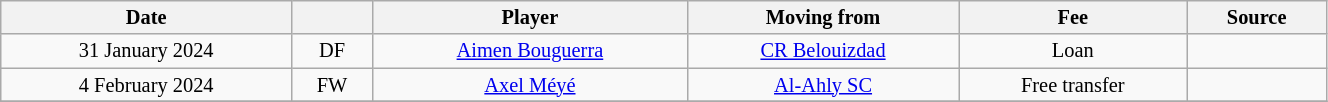<table class="wikitable sortable" style="width:70%; text-align:center; font-size:85%; text-align:centre;">
<tr>
<th>Date</th>
<th></th>
<th>Player</th>
<th>Moving from</th>
<th>Fee</th>
<th>Source</th>
</tr>
<tr>
<td>31 January 2024</td>
<td>DF</td>
<td> <a href='#'>Aimen Bouguerra</a></td>
<td><a href='#'>CR Belouizdad</a></td>
<td>Loan</td>
<td></td>
</tr>
<tr>
<td>4 February 2024</td>
<td>FW</td>
<td> <a href='#'>Axel Méyé</a></td>
<td> <a href='#'>Al-Ahly SC</a></td>
<td>Free transfer</td>
<td></td>
</tr>
<tr>
</tr>
</table>
